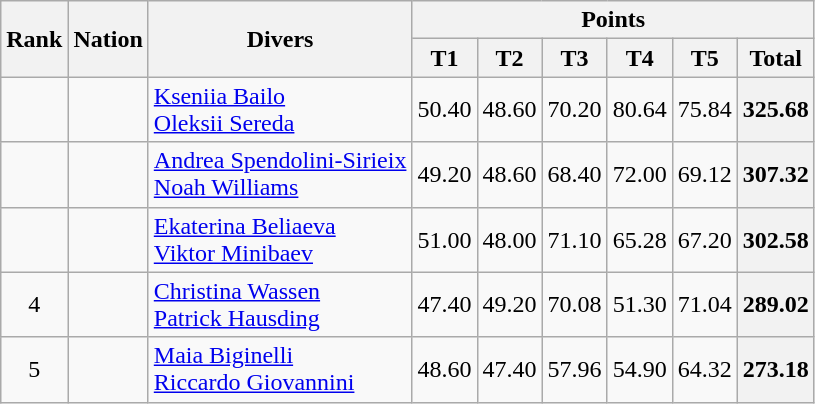<table class="wikitable" style="text-align:center">
<tr>
<th rowspan=2>Rank</th>
<th rowspan=2>Nation</th>
<th rowspan=2>Divers</th>
<th colspan=6>Points</th>
</tr>
<tr>
<th>T1</th>
<th>T2</th>
<th>T3</th>
<th>T4</th>
<th>T5</th>
<th>Total</th>
</tr>
<tr>
<td></td>
<td align=left></td>
<td align=left><a href='#'>Kseniia Bailo</a><br><a href='#'>Oleksii Sereda</a></td>
<td>50.40</td>
<td>48.60</td>
<td>70.20</td>
<td>80.64</td>
<td>75.84</td>
<th>325.68</th>
</tr>
<tr>
<td></td>
<td align=left></td>
<td align=left><a href='#'>Andrea Spendolini-Sirieix</a><br><a href='#'>Noah Williams</a></td>
<td>49.20</td>
<td>48.60</td>
<td>68.40</td>
<td>72.00</td>
<td>69.12</td>
<th>307.32</th>
</tr>
<tr>
<td></td>
<td align=left></td>
<td align=left><a href='#'>Ekaterina Beliaeva</a><br><a href='#'>Viktor Minibaev</a></td>
<td>51.00</td>
<td>48.00</td>
<td>71.10</td>
<td>65.28</td>
<td>67.20</td>
<th>302.58</th>
</tr>
<tr>
<td>4</td>
<td align=left></td>
<td align=left><a href='#'>Christina Wassen</a><br><a href='#'>Patrick Hausding</a></td>
<td>47.40</td>
<td>49.20</td>
<td>70.08</td>
<td>51.30</td>
<td>71.04</td>
<th>289.02</th>
</tr>
<tr>
<td>5</td>
<td align=left></td>
<td align=left><a href='#'>Maia Biginelli</a><br><a href='#'>Riccardo Giovannini</a></td>
<td>48.60</td>
<td>47.40</td>
<td>57.96</td>
<td>54.90</td>
<td>64.32</td>
<th>273.18</th>
</tr>
</table>
